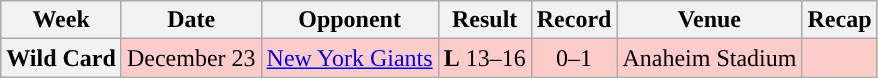<table class="wikitable" style="text-align:center">
<tr>
<th>Week</th>
<th>Date</th>
<th>Opponent</th>
<th>Result</th>
<th>Record</th>
<th>Venue</th>
<th>Recap</th>
</tr>
<tr align="center" bgcolor=#fcc>
<th>Wild Card</th>
<td>December 23</td>
<td><a href='#'>New York Giants</a></td>
<td><strong>L</strong> 13–16</td>
<td>0–1</td>
<td>Anaheim Stadium</td>
<td></td>
</tr>
</table>
